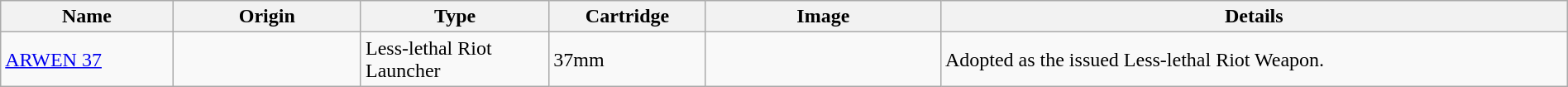<table class="wikitable" style="margin:auto; width:100%;">
<tr>
<th style="text-align: center; width:11%;">Name</th>
<th style="text-align: center; width:12%;">Origin</th>
<th style="text-align: center; width:12%;">Type</th>
<th style="text-align: center; width:10%;">Cartridge</th>
<th style="text-align: center; width:15%;">Image</th>
<th style="text-align: center; width:40%;">Details</th>
</tr>
<tr>
<td><a href='#'>ARWEN 37</a></td>
<td></td>
<td>Less-lethal Riot Launcher</td>
<td>37mm</td>
<td></td>
<td>Adopted as the issued Less-lethal Riot Weapon.</td>
</tr>
</table>
